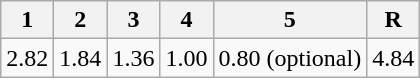<table class=wikitable>
<tr>
<th>1</th>
<th>2</th>
<th>3</th>
<th>4</th>
<th>5</th>
<th>R</th>
</tr>
<tr>
<td>2.82</td>
<td>1.84</td>
<td>1.36</td>
<td>1.00</td>
<td>0.80 (optional)</td>
<td>4.84</td>
</tr>
</table>
